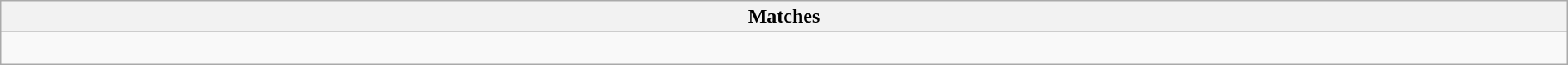<table class="wikitable collapsible collapsed" style="width:100%">
<tr>
<th>Matches</th>
</tr>
<tr>
<td><br>









</td>
</tr>
</table>
